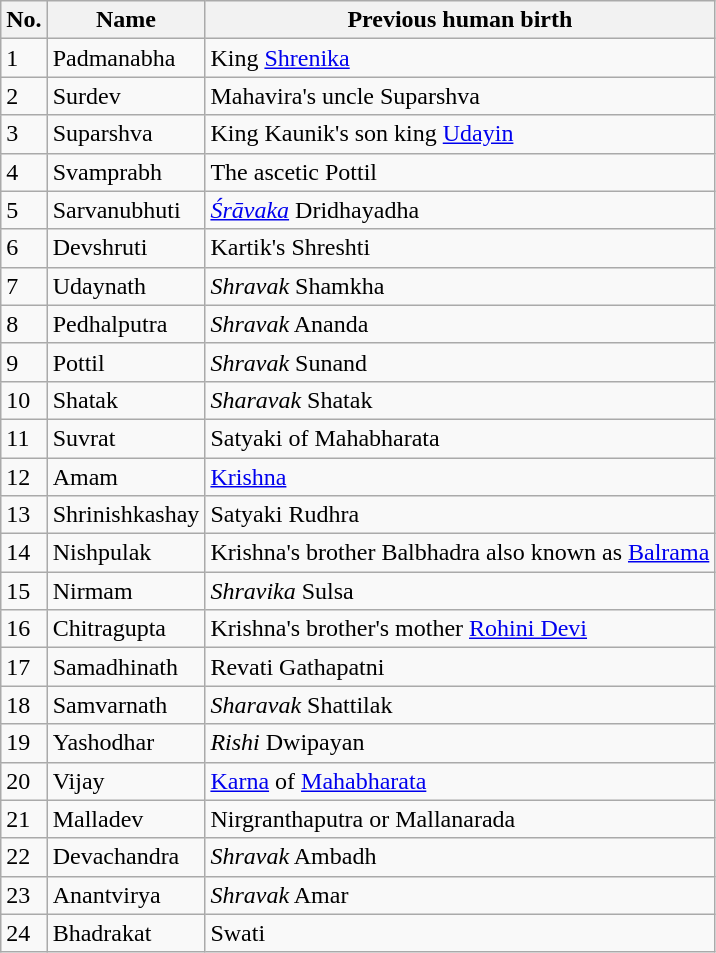<table class="wikitable sortable">
<tr>
<th>No.</th>
<th>Name</th>
<th>Previous human birth</th>
</tr>
<tr>
<td>1</td>
<td>Padmanabha</td>
<td>King <a href='#'>Shrenika</a></td>
</tr>
<tr>
<td>2</td>
<td>Surdev</td>
<td>Mahavira's uncle Suparshva</td>
</tr>
<tr>
<td>3</td>
<td>Suparshva</td>
<td>King Kaunik's son king <a href='#'>Udayin</a></td>
</tr>
<tr>
<td>4</td>
<td>Svamprabh</td>
<td>The ascetic Pottil</td>
</tr>
<tr>
<td>5</td>
<td>Sarvanubhuti</td>
<td><em><a href='#'>Śrāvaka</a></em> Dridhayadha</td>
</tr>
<tr>
<td>6</td>
<td>Devshruti</td>
<td>Kartik's Shreshti</td>
</tr>
<tr>
<td>7</td>
<td>Udaynath</td>
<td><em>Shravak</em> Shamkha</td>
</tr>
<tr>
<td>8</td>
<td>Pedhalputra</td>
<td><em>Shravak</em> Ananda</td>
</tr>
<tr>
<td>9</td>
<td>Pottil</td>
<td><em>Shravak</em> Sunand</td>
</tr>
<tr>
<td>10</td>
<td>Shatak</td>
<td><em>Sharavak</em> Shatak</td>
</tr>
<tr>
<td>11</td>
<td>Suvrat</td>
<td>Satyaki of Mahabharata</td>
</tr>
<tr>
<td>12</td>
<td>Amam</td>
<td><a href='#'>Krishna</a></td>
</tr>
<tr>
<td>13</td>
<td>Shrinishkashay</td>
<td>Satyaki Rudhra</td>
</tr>
<tr>
<td>14</td>
<td>Nishpulak</td>
<td>Krishna's brother Balbhadra also known as <a href='#'>Balrama</a></td>
</tr>
<tr>
<td>15</td>
<td>Nirmam</td>
<td><em>Shravika</em> Sulsa</td>
</tr>
<tr>
<td>16</td>
<td>Chitragupta</td>
<td>Krishna's brother's mother <a href='#'>Rohini Devi</a></td>
</tr>
<tr>
<td>17</td>
<td>Samadhinath</td>
<td>Revati Gathapatni</td>
</tr>
<tr>
<td>18</td>
<td>Samvarnath</td>
<td><em>Sharavak</em> Shattilak</td>
</tr>
<tr>
<td>19</td>
<td>Yashodhar</td>
<td><em>Rishi</em> Dwipayan</td>
</tr>
<tr>
<td>20</td>
<td>Vijay</td>
<td><a href='#'>Karna</a> of <a href='#'>Mahabharata</a></td>
</tr>
<tr>
<td>21</td>
<td>Malladev</td>
<td>Nirgranthaputra or Mallanarada</td>
</tr>
<tr>
<td>22</td>
<td>Devachandra</td>
<td><em>Shravak</em> Ambadh</td>
</tr>
<tr>
<td>23</td>
<td>Anantvirya</td>
<td><em>Shravak</em> Amar</td>
</tr>
<tr>
<td>24</td>
<td>Bhadrakat</td>
<td>Swati</td>
</tr>
</table>
